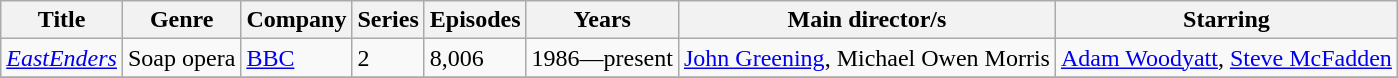<table class="wikitable unsortable">
<tr>
<th>Title</th>
<th>Genre</th>
<th>Company</th>
<th>Series</th>
<th>Episodes</th>
<th>Years</th>
<th>Main director/s</th>
<th>Starring</th>
</tr>
<tr>
<td><em><a href='#'>EastEnders</a></em></td>
<td>Soap opera</td>
<td><a href='#'>BBC</a></td>
<td>2</td>
<td>8,006</td>
<td>1986—present</td>
<td><a href='#'>John Greening</a>, Michael Owen Morris</td>
<td><a href='#'>Adam Woodyatt</a>, <a href='#'>Steve McFadden</a></td>
</tr>
<tr>
</tr>
</table>
